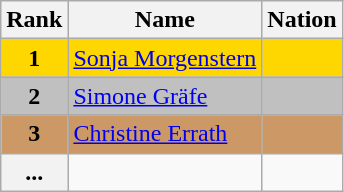<table class="wikitable">
<tr>
<th>Rank</th>
<th>Name</th>
<th>Nation</th>
</tr>
<tr bgcolor="gold">
<td align="center"><strong>1</strong></td>
<td><a href='#'>Sonja Morgenstern</a></td>
<td></td>
</tr>
<tr bgcolor="silver">
<td align="center"><strong>2</strong></td>
<td><a href='#'>Simone Gräfe</a></td>
<td></td>
</tr>
<tr bgcolor="cc9966">
<td align="center"><strong>3</strong></td>
<td><a href='#'>Christine Errath</a></td>
<td></td>
</tr>
<tr>
<th>...</th>
<td></td>
<td></td>
</tr>
</table>
